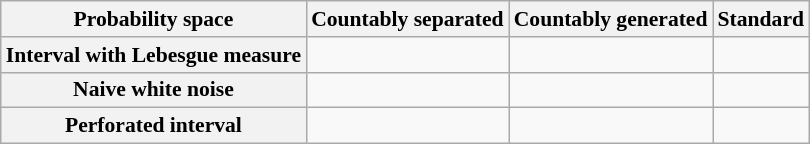<table class="wikitable" style="font-size: 90%; text-align: center; width: auto;">
<tr>
<th>Probability space</th>
<th>Countably separated</th>
<th>Countably generated</th>
<th>Standard</th>
</tr>
<tr>
<th>Interval with Lebesgue measure</th>
<td></td>
<td></td>
<td></td>
</tr>
<tr>
<th>Naive white noise</th>
<td></td>
<td></td>
<td></td>
</tr>
<tr>
<th>Perforated interval</th>
<td></td>
<td></td>
<td></td>
</tr>
</table>
